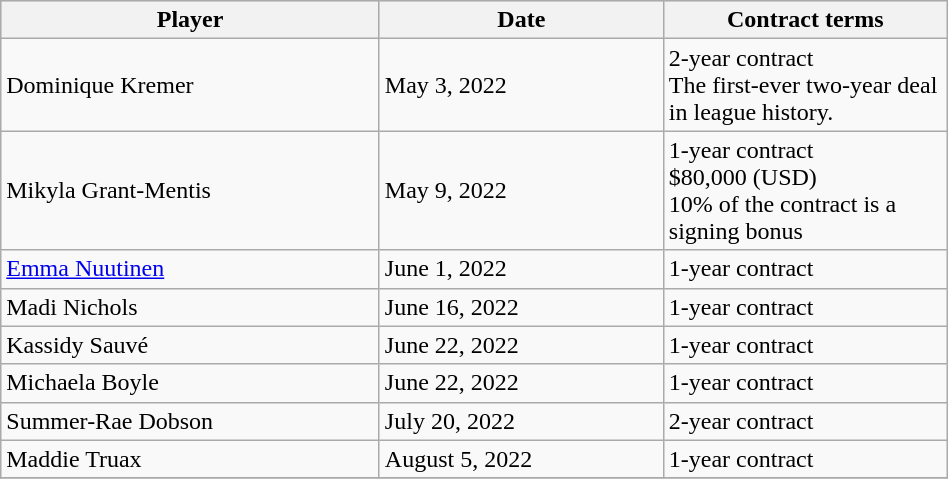<table class="wikitable" style="width:50%;">
<tr style="text-align:center; background:#ddd;">
<th style="width:40%;">Player</th>
<th style="width:30%;">Date</th>
<th style="width:30%;">Contract terms</th>
</tr>
<tr>
<td>Dominique Kremer</td>
<td>May 3, 2022</td>
<td>2-year contract<br>The first-ever two-year deal in league history.</td>
</tr>
<tr>
<td>Mikyla Grant-Mentis</td>
<td>May 9, 2022</td>
<td>1-year contract<br>$80,000 (USD)<br>10% of the contract is a signing bonus</td>
</tr>
<tr>
<td><a href='#'>Emma Nuutinen</a></td>
<td>June 1, 2022</td>
<td>1-year contract</td>
</tr>
<tr>
<td>Madi Nichols</td>
<td>June 16, 2022</td>
<td>1-year contract</td>
</tr>
<tr>
<td>Kassidy Sauvé</td>
<td>June 22, 2022</td>
<td>1-year contract</td>
</tr>
<tr>
<td>Michaela Boyle</td>
<td>June 22, 2022</td>
<td>1-year contract</td>
</tr>
<tr>
<td>Summer-Rae Dobson</td>
<td>July 20, 2022</td>
<td>2-year contract</td>
</tr>
<tr>
<td>Maddie Truax</td>
<td>August 5, 2022</td>
<td>1-year contract</td>
</tr>
<tr>
</tr>
</table>
